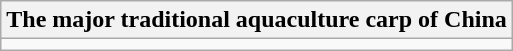<table class="wikitable">
<tr>
<th colspan="4">The major traditional aquaculture carp of China</th>
</tr>
<tr>
<td></td>
</tr>
</table>
